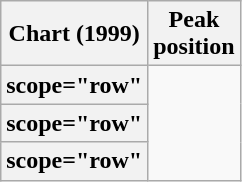<table class="wikitable plainrowheaders sortable">
<tr>
<th scope="col">Chart (1999)</th>
<th scope="col">Peak<br>position</th>
</tr>
<tr>
<th>scope="row" </th>
</tr>
<tr>
<th>scope="row" </th>
</tr>
<tr>
<th>scope="row" </th>
</tr>
</table>
